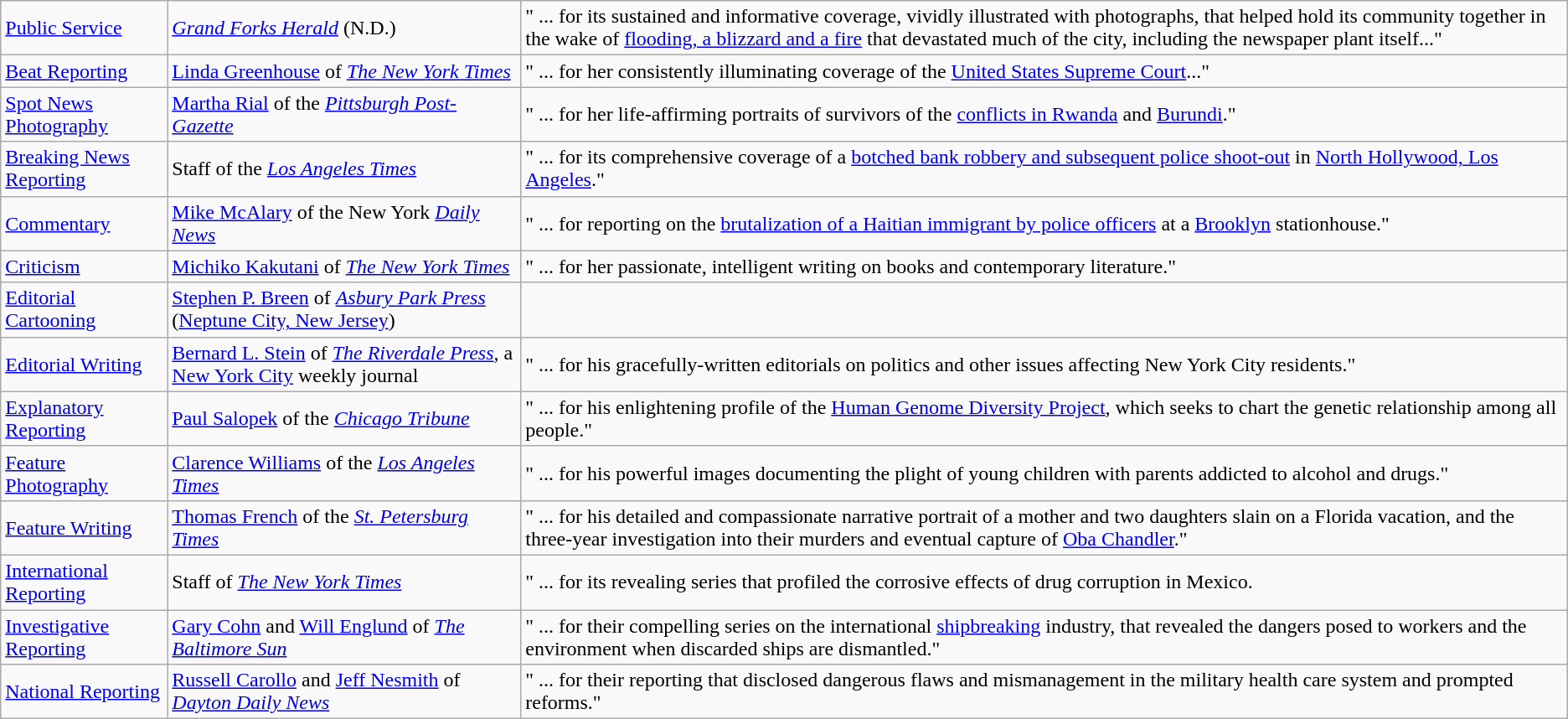<table class="wikitable">
<tr>
<td><a href='#'>Public Service</a></td>
<td><em><a href='#'>Grand Forks Herald</a></em> (N.D.)</td>
<td>" ... for its sustained and informative coverage, vividly illustrated with photographs, that helped hold its community together in the wake of <a href='#'>flooding, a blizzard and a fire</a> that devastated much of the city, including the newspaper plant itself..."</td>
</tr>
<tr>
<td><a href='#'>Beat Reporting</a></td>
<td><a href='#'>Linda Greenhouse</a> of <em><a href='#'>The New York Times</a></em></td>
<td>" ... for her consistently illuminating coverage of the <a href='#'>United States Supreme Court</a>..."</td>
</tr>
<tr>
<td><a href='#'>Spot News Photography</a></td>
<td><a href='#'>Martha Rial</a> of the <em><a href='#'>Pittsburgh Post-Gazette</a></em></td>
<td>" ... for her life-affirming portraits of survivors of the <a href='#'>conflicts in Rwanda</a> and <a href='#'>Burundi</a>."</td>
</tr>
<tr>
<td><a href='#'>Breaking News Reporting</a></td>
<td>Staff of the <em><a href='#'>Los Angeles Times</a></em></td>
<td>" ... for its comprehensive coverage of a <a href='#'>botched bank robbery and subsequent police shoot-out</a> in <a href='#'>North Hollywood, Los Angeles</a>."</td>
</tr>
<tr>
<td><a href='#'>Commentary</a></td>
<td><a href='#'>Mike McAlary</a> of the New York <em><a href='#'>Daily News</a></em></td>
<td>" ... for reporting on the <a href='#'>brutalization of a Haitian immigrant by police officers</a> at a <a href='#'>Brooklyn</a> stationhouse."</td>
</tr>
<tr>
<td><a href='#'>Criticism</a></td>
<td><a href='#'>Michiko Kakutani</a> of <em><a href='#'>The New York Times</a></em></td>
<td>" ... for her passionate, intelligent writing on books and contemporary literature."</td>
</tr>
<tr>
<td><a href='#'>Editorial Cartooning</a></td>
<td><a href='#'>Stephen P. Breen</a> of <em><a href='#'>Asbury Park Press</a></em> (<a href='#'>Neptune City, New Jersey</a>)</td>
</tr>
<tr>
<td><a href='#'>Editorial Writing</a></td>
<td><a href='#'>Bernard L. Stein</a> of <em><a href='#'>The Riverdale Press</a></em>, a <a href='#'>New York City</a> weekly journal</td>
<td>" ... for his gracefully-written editorials on politics and other issues affecting New York City residents."</td>
</tr>
<tr>
<td><a href='#'>Explanatory Reporting</a></td>
<td><a href='#'>Paul Salopek</a> of the <em><a href='#'>Chicago Tribune</a></em></td>
<td>" ... for his enlightening profile of the <a href='#'>Human Genome Diversity Project</a>, which seeks to chart the genetic relationship among all people."</td>
</tr>
<tr>
<td><a href='#'>Feature Photography</a></td>
<td><a href='#'>Clarence Williams</a> of the <em><a href='#'>Los Angeles Times</a></em></td>
<td>" ... for his powerful images documenting the plight of young children with parents addicted to alcohol and drugs."</td>
</tr>
<tr>
<td><a href='#'>Feature Writing</a></td>
<td><a href='#'>Thomas French</a> of the <em><a href='#'>St. Petersburg Times</a></em></td>
<td>" ... for his detailed and compassionate narrative portrait of a mother and two daughters slain on a Florida vacation, and the three-year investigation into their murders and eventual capture of <a href='#'>Oba Chandler</a>."</td>
</tr>
<tr>
<td><a href='#'>International Reporting</a></td>
<td>Staff of <em><a href='#'>The New York Times</a></em></td>
<td>" ... for its revealing series that profiled the corrosive effects of drug corruption in Mexico.</td>
</tr>
<tr>
<td><a href='#'>Investigative Reporting</a></td>
<td><a href='#'>Gary Cohn</a> and <a href='#'>Will Englund</a> of <em><a href='#'>The Baltimore Sun</a></em></td>
<td>" ... for their compelling series on the international <a href='#'>shipbreaking</a> industry, that revealed the dangers posed to workers and the environment when discarded ships are dismantled."</td>
</tr>
<tr>
<td><a href='#'>National Reporting</a></td>
<td><a href='#'>Russell Carollo</a> and <a href='#'>Jeff Nesmith</a> of <em><a href='#'>Dayton Daily News</a></em></td>
<td>" ... for their reporting that disclosed dangerous flaws and mismanagement in the military health care system and prompted reforms."</td>
</tr>
</table>
